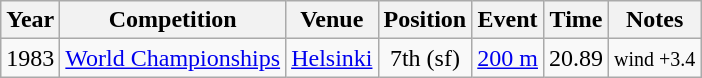<table class=wikitable style=text-align:center>
<tr>
<th>Year</th>
<th>Competition</th>
<th>Venue</th>
<th>Position</th>
<th>Event</th>
<th>Time</th>
<th>Notes</th>
</tr>
<tr>
<td>1983</td>
<td><a href='#'>World Championships</a></td>
<td> <a href='#'>Helsinki</a></td>
<td>7th (sf)</td>
<td><a href='#'>200 m</a></td>
<td>20.89</td>
<td><small>wind +3.4</small></td>
</tr>
</table>
